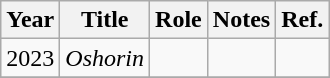<table class="wikitable">
<tr>
<th>Year</th>
<th>Title</th>
<th>Role</th>
<th>Notes</th>
<th>Ref.</th>
</tr>
<tr>
<td>2023</td>
<td><em>Oshorin</em></td>
<td></td>
<td></td>
<td></td>
</tr>
<tr>
</tr>
</table>
